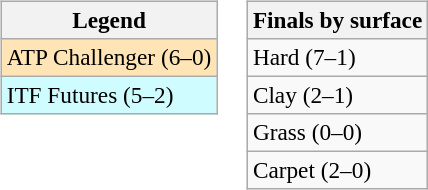<table>
<tr valign=top>
<td><br><table class=wikitable style=font-size:97%>
<tr>
<th>Legend</th>
</tr>
<tr bgcolor=moccasin>
<td>ATP Challenger (6–0)</td>
</tr>
<tr bgcolor=cffcff>
<td>ITF Futures (5–2)</td>
</tr>
</table>
</td>
<td><br><table class=wikitable style=font-size:97%>
<tr>
<th>Finals by surface</th>
</tr>
<tr>
<td>Hard (7–1)</td>
</tr>
<tr>
<td>Clay (2–1)</td>
</tr>
<tr>
<td>Grass (0–0)</td>
</tr>
<tr>
<td>Carpet (2–0)</td>
</tr>
</table>
</td>
</tr>
</table>
